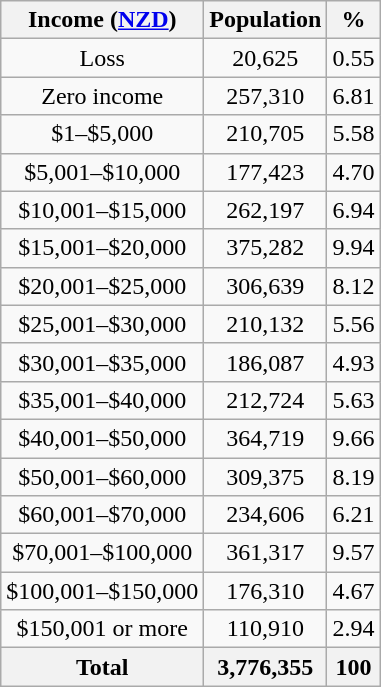<table class=wikitable style="text-align:center;">
<tr>
<th>Income (<a href='#'>NZD</a>)</th>
<th>Population</th>
<th>%</th>
</tr>
<tr>
<td>Loss</td>
<td>20,625</td>
<td>0.55</td>
</tr>
<tr>
<td>Zero income</td>
<td>257,310</td>
<td>6.81</td>
</tr>
<tr>
<td>$1–$5,000</td>
<td>210,705</td>
<td>5.58</td>
</tr>
<tr>
<td>$5,001–$10,000</td>
<td>177,423</td>
<td>4.70</td>
</tr>
<tr>
<td>$10,001–$15,000</td>
<td>262,197</td>
<td>6.94</td>
</tr>
<tr>
<td>$15,001–$20,000</td>
<td>375,282</td>
<td>9.94</td>
</tr>
<tr>
<td>$20,001–$25,000</td>
<td>306,639</td>
<td>8.12</td>
</tr>
<tr>
<td>$25,001–$30,000</td>
<td>210,132</td>
<td>5.56</td>
</tr>
<tr>
<td>$30,001–$35,000</td>
<td>186,087</td>
<td>4.93</td>
</tr>
<tr>
<td>$35,001–$40,000</td>
<td>212,724</td>
<td>5.63</td>
</tr>
<tr>
<td>$40,001–$50,000</td>
<td>364,719</td>
<td>9.66</td>
</tr>
<tr>
<td>$50,001–$60,000</td>
<td>309,375</td>
<td>8.19</td>
</tr>
<tr>
<td>$60,001–$70,000</td>
<td>234,606</td>
<td>6.21</td>
</tr>
<tr>
<td>$70,001–$100,000</td>
<td>361,317</td>
<td>9.57</td>
</tr>
<tr>
<td>$100,001–$150,000</td>
<td>176,310</td>
<td>4.67</td>
</tr>
<tr>
<td>$150,001 or more</td>
<td>110,910</td>
<td>2.94</td>
</tr>
<tr>
<th>Total</th>
<th>3,776,355</th>
<th>100</th>
</tr>
</table>
